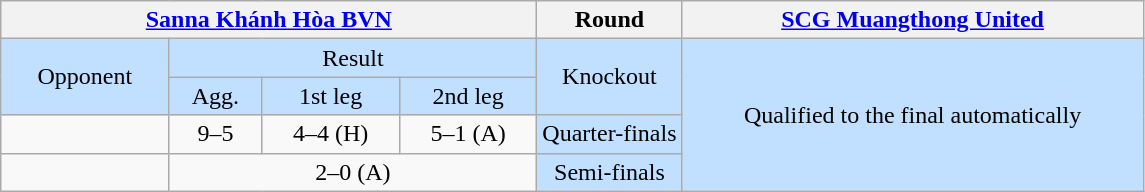<table class="wikitable" style="text-align:center">
<tr>
<th colspan=4 width="350"> <a href='#'>Sanna Khánh Hòa BVN</a></th>
<th>Round</th>
<th colspan=4 width="300"> <a href='#'>SCG Muangthong United</a></th>
</tr>
<tr style="background:#C1E0FF">
<td rowspan=2>Opponent</td>
<td colspan=3>Result</td>
<td rowspan=2>Knockout</td>
<td colspan=4 rowspan=4>Qualified to the final automatically</td>
</tr>
<tr style="background:#C1E0FF">
<td>Agg.</td>
<td>1st leg</td>
<td>2nd leg</td>
</tr>
<tr>
<td align=left></td>
<td nowrap>9–5</td>
<td nowrap>4–4 (H)</td>
<td nowrap>5–1 (A)</td>
<td style="background:#C1E0FF">Quarter-finals</td>
</tr>
<tr>
<td align=left></td>
<td colspan=3>2–0 (A)</td>
<td style="background:#C1E0FF">Semi-finals</td>
</tr>
</table>
